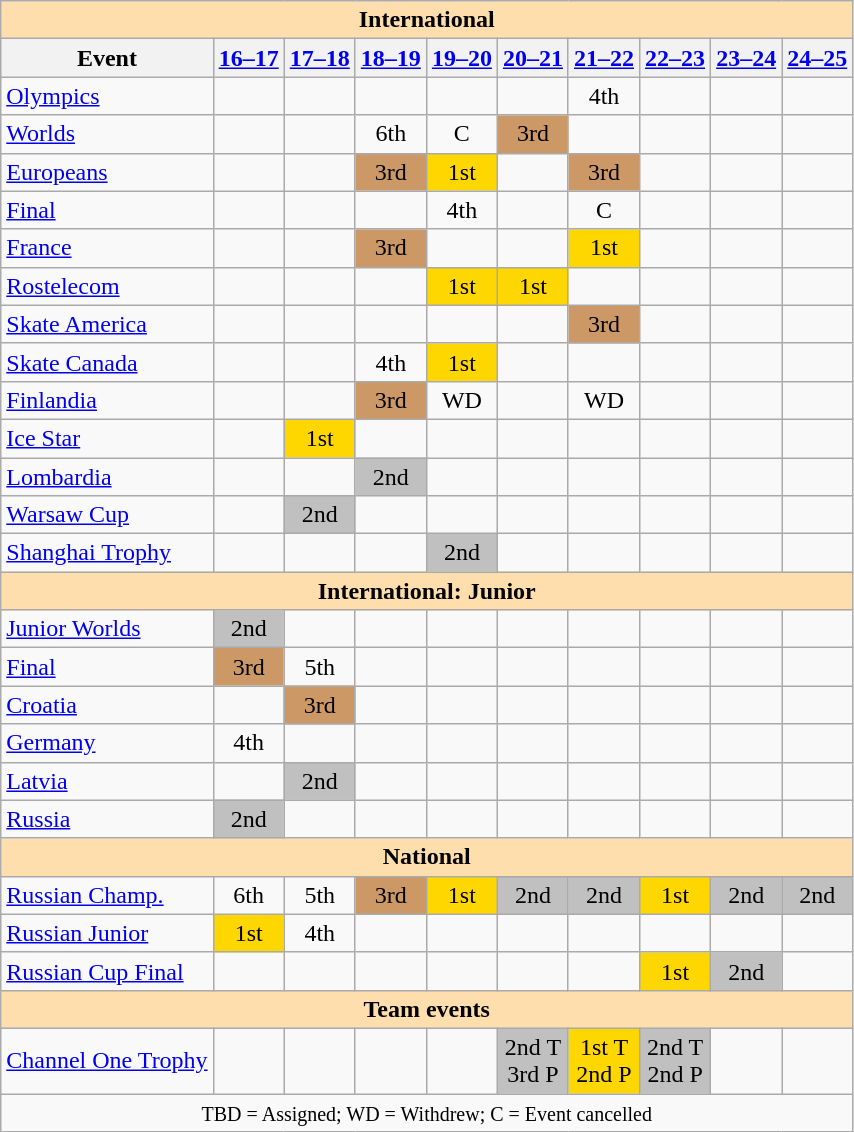<table class="wikitable" style="text-align:center">
<tr>
<th colspan="10" style="background-color: #ffdead; " align="center">International</th>
</tr>
<tr>
<th>Event</th>
<th><a href='#'>16–17</a></th>
<th><a href='#'>17–18</a></th>
<th><a href='#'>18–19</a></th>
<th><a href='#'>19–20</a></th>
<th><a href='#'>20–21</a></th>
<th><a href='#'>21–22</a></th>
<th><a href='#'>22–23</a></th>
<th><a href='#'>23–24</a></th>
<th><a href='#'>24–25</a></th>
</tr>
<tr>
<td align=left><a href='#'>Olympics</a></td>
<td></td>
<td></td>
<td></td>
<td></td>
<td></td>
<td>4th</td>
<td></td>
<td></td>
<td></td>
</tr>
<tr>
<td align=left><a href='#'>Worlds</a></td>
<td></td>
<td></td>
<td>6th</td>
<td>C</td>
<td bgcolor=cc9966>3rd</td>
<td></td>
<td></td>
<td></td>
<td></td>
</tr>
<tr>
<td align=left><a href='#'>Europeans</a></td>
<td></td>
<td></td>
<td bgcolor=cc9966>3rd</td>
<td bgcolor=gold>1st</td>
<td></td>
<td bgcolor=cc9966>3rd</td>
<td></td>
<td></td>
<td></td>
</tr>
<tr>
<td align=left> <a href='#'>Final</a></td>
<td></td>
<td></td>
<td></td>
<td>4th</td>
<td></td>
<td>C</td>
<td></td>
<td></td>
<td></td>
</tr>
<tr>
<td align=left> <a href='#'>France</a></td>
<td></td>
<td></td>
<td bgcolor=cc9966>3rd</td>
<td></td>
<td></td>
<td bgcolor=gold>1st</td>
<td></td>
<td></td>
<td></td>
</tr>
<tr>
<td align=left> <a href='#'>Rostelecom</a></td>
<td></td>
<td></td>
<td></td>
<td bgcolor=gold>1st</td>
<td bgcolor=gold>1st</td>
<td></td>
<td></td>
<td></td>
<td></td>
</tr>
<tr>
<td align=left> <a href='#'>Skate America</a></td>
<td></td>
<td></td>
<td></td>
<td></td>
<td></td>
<td bgcolor=cc9966>3rd</td>
<td></td>
<td></td>
<td></td>
</tr>
<tr>
<td align=left> <a href='#'>Skate Canada</a></td>
<td></td>
<td></td>
<td>4th</td>
<td bgcolor="gold">1st</td>
<td></td>
<td></td>
<td></td>
<td></td>
<td></td>
</tr>
<tr>
<td align=left> <a href='#'>Finlandia</a></td>
<td></td>
<td></td>
<td bgcolor="cc9966">3rd</td>
<td>WD</td>
<td></td>
<td>WD</td>
<td></td>
<td></td>
<td></td>
</tr>
<tr>
<td align=left> <a href='#'>Ice Star</a></td>
<td></td>
<td bgcolor="gold">1st</td>
<td></td>
<td></td>
<td></td>
<td></td>
<td></td>
<td></td>
<td></td>
</tr>
<tr>
<td align=left> <a href='#'>Lombardia</a></td>
<td></td>
<td></td>
<td bgcolor="silver">2nd</td>
<td></td>
<td></td>
<td></td>
<td></td>
<td></td>
<td></td>
</tr>
<tr>
<td align=left> <a href='#'>Warsaw Cup</a></td>
<td></td>
<td bgcolor="silver">2nd</td>
<td></td>
<td></td>
<td></td>
<td></td>
<td></td>
<td></td>
<td></td>
</tr>
<tr>
<td align=left><a href='#'>Shanghai Trophy</a></td>
<td></td>
<td></td>
<td></td>
<td bgcolor="silver">2nd</td>
<td></td>
<td></td>
<td></td>
<td></td>
<td></td>
</tr>
<tr>
<th colspan="10" style="background-color: #ffdead; " align="center">International: Junior</th>
</tr>
<tr>
<td align=left><a href='#'>Junior Worlds</a></td>
<td bgcolor="silver">2nd</td>
<td></td>
<td></td>
<td></td>
<td></td>
<td></td>
<td></td>
<td></td>
<td></td>
</tr>
<tr>
<td align=left> <a href='#'>Final</a></td>
<td bgcolor="cc9966">3rd</td>
<td>5th</td>
<td></td>
<td></td>
<td></td>
<td></td>
<td></td>
<td></td>
<td></td>
</tr>
<tr>
<td align=left> <a href='#'>Croatia</a></td>
<td></td>
<td bgcolor="cc9966">3rd</td>
<td></td>
<td></td>
<td></td>
<td></td>
<td></td>
<td></td>
<td></td>
</tr>
<tr>
<td align=left> <a href='#'>Germany</a></td>
<td>4th</td>
<td></td>
<td></td>
<td></td>
<td></td>
<td></td>
<td></td>
<td></td>
<td></td>
</tr>
<tr>
<td align=left> <a href='#'>Latvia</a></td>
<td></td>
<td bgcolor="silver">2nd</td>
<td></td>
<td></td>
<td></td>
<td></td>
<td></td>
<td></td>
<td></td>
</tr>
<tr>
<td align=left> <a href='#'>Russia</a></td>
<td bgcolor="silver">2nd</td>
<td></td>
<td></td>
<td></td>
<td></td>
<td></td>
<td></td>
<td></td>
<td></td>
</tr>
<tr>
<th colspan="10" style="background-color: #ffdead; " align="center">National</th>
</tr>
<tr>
<td align=left><a href='#'>Russian Champ.</a></td>
<td>6th</td>
<td>5th</td>
<td bgcolor="cc9966">3rd</td>
<td bgcolor="gold">1st</td>
<td bgcolor="silver">2nd</td>
<td bgcolor="silver">2nd</td>
<td bgcolor=gold>1st</td>
<td bgcolor="silver">2nd</td>
<td bgcolor=silver>2nd</td>
</tr>
<tr>
<td align=left><a href='#'>Russian Junior</a></td>
<td bgcolor="gold">1st</td>
<td>4th</td>
<td></td>
<td></td>
<td></td>
<td></td>
<td></td>
<td></td>
<td></td>
</tr>
<tr>
<td align="left"><a href='#'>Russian Cup Final</a></td>
<td></td>
<td></td>
<td></td>
<td></td>
<td></td>
<td></td>
<td bgcolor=gold>1st</td>
<td bgcolor=silver>2nd</td>
<td></td>
</tr>
<tr>
<th colspan=10 style="background-color: #ffdead; " align="center">Team events</th>
</tr>
<tr>
<td align=left><a href='#'>Channel One Trophy</a></td>
<td></td>
<td></td>
<td></td>
<td></td>
<td bgcolor=silver>2nd T <br> 3rd P</td>
<td bgcolor=gold>1st T <br> 2nd P</td>
<td bgcolor=silver>2nd T <br> 2nd P</td>
<td></td>
</tr>
<tr>
<td colspan="10" align="center"><small> TBD = Assigned; WD = Withdrew; C = Event cancelled</small></td>
</tr>
</table>
